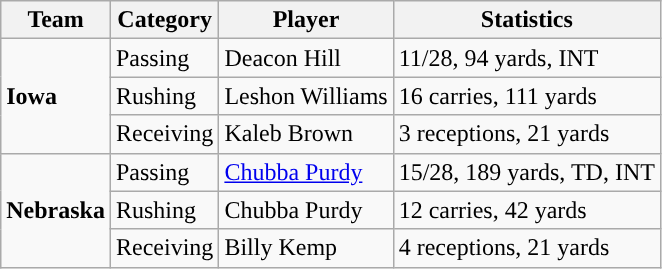<table class="wikitable" style="float: left;">
<tr>
<th>Team</th>
<th>Category</th>
<th>Player</th>
<th>Statistics</th>
</tr>
<tr>
<td rowspan=3><strong>Iowa</strong></td>
<td>Passing</td>
<td>Deacon Hill</td>
<td>11/28, 94 yards, INT</td>
</tr>
<tr>
<td>Rushing</td>
<td>Leshon Williams</td>
<td>16 carries, 111 yards</td>
</tr>
<tr>
<td>Receiving</td>
<td>Kaleb Brown</td>
<td>3 receptions, 21 yards</td>
</tr>
<tr>
<td rowspan=3><strong>Nebraska</strong></td>
<td>Passing</td>
<td><a href='#'>Chubba Purdy</a></td>
<td>15/28, 189 yards, TD, INT</td>
</tr>
<tr>
<td>Rushing</td>
<td>Chubba Purdy</td>
<td>12 carries, 42 yards</td>
</tr>
<tr>
<td>Receiving</td>
<td>Billy Kemp</td>
<td>4 receptions, 21 yards</td>
</tr>
</table>
